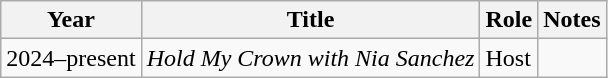<table class="wikitable">
<tr>
<th>Year</th>
<th>Title</th>
<th>Role</th>
<th>Notes</th>
</tr>
<tr>
<td>2024–present</td>
<td><em>Hold My Crown with Nia Sanchez</em></td>
<td>Host</td>
<td></td>
</tr>
</table>
